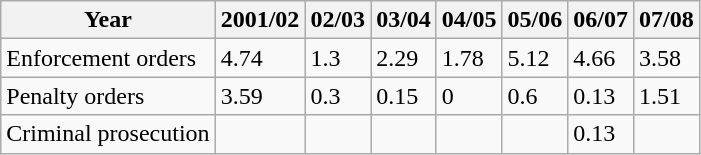<table class="wikitable">
<tr>
<th>Year</th>
<th>2001/02</th>
<th>02/03</th>
<th>03/04</th>
<th>04/05</th>
<th>05/06</th>
<th>06/07</th>
<th>07/08</th>
</tr>
<tr>
<td>Enforcement orders</td>
<td>4.74</td>
<td>1.3</td>
<td>2.29</td>
<td>1.78</td>
<td>5.12</td>
<td>4.66</td>
<td>3.58</td>
</tr>
<tr>
<td>Penalty orders</td>
<td>3.59</td>
<td>0.3</td>
<td>0.15</td>
<td>0</td>
<td>0.6</td>
<td>0.13</td>
<td>1.51</td>
</tr>
<tr>
<td>Criminal prosecution</td>
<td></td>
<td></td>
<td></td>
<td></td>
<td></td>
<td>0.13</td>
<td></td>
</tr>
</table>
